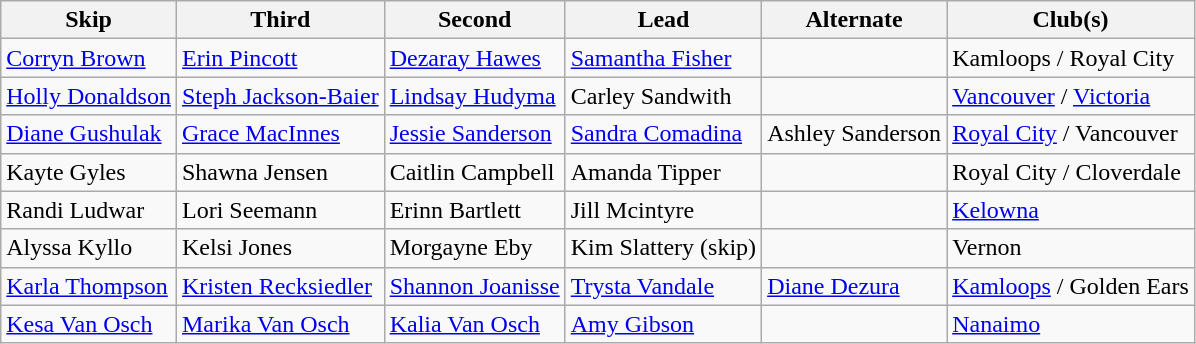<table class="wikitable">
<tr>
<th>Skip</th>
<th>Third</th>
<th>Second</th>
<th>Lead</th>
<th>Alternate</th>
<th>Club(s)</th>
</tr>
<tr>
<td><a href='#'>Corryn Brown</a></td>
<td><a href='#'>Erin Pincott</a></td>
<td><a href='#'>Dezaray Hawes</a></td>
<td><a href='#'>Samantha Fisher</a></td>
<td></td>
<td>Kamloops / Royal City</td>
</tr>
<tr>
<td><a href='#'>Holly Donaldson</a></td>
<td><a href='#'>Steph Jackson-Baier</a></td>
<td><a href='#'>Lindsay Hudyma</a></td>
<td>Carley Sandwith</td>
<td></td>
<td><a href='#'>Vancouver</a> / <a href='#'>Victoria</a></td>
</tr>
<tr>
<td><a href='#'>Diane Gushulak</a></td>
<td><a href='#'>Grace MacInnes</a></td>
<td><a href='#'>Jessie Sanderson</a></td>
<td><a href='#'>Sandra Comadina</a></td>
<td>Ashley Sanderson</td>
<td><a href='#'>Royal City</a> / Vancouver</td>
</tr>
<tr>
<td>Kayte Gyles</td>
<td>Shawna Jensen</td>
<td>Caitlin Campbell</td>
<td>Amanda Tipper</td>
<td></td>
<td>Royal City / Cloverdale</td>
</tr>
<tr>
<td>Randi Ludwar</td>
<td>Lori Seemann</td>
<td>Erinn Bartlett</td>
<td>Jill Mcintyre</td>
<td></td>
<td><a href='#'>Kelowna</a></td>
</tr>
<tr>
<td>Alyssa Kyllo</td>
<td>Kelsi Jones</td>
<td>Morgayne Eby</td>
<td>Kim Slattery (skip)</td>
<td></td>
<td>Vernon</td>
</tr>
<tr>
<td><a href='#'>Karla Thompson</a></td>
<td><a href='#'>Kristen Recksiedler</a></td>
<td><a href='#'>Shannon Joanisse</a></td>
<td><a href='#'>Trysta Vandale</a></td>
<td><a href='#'>Diane Dezura</a></td>
<td><a href='#'>Kamloops</a> / Golden Ears</td>
</tr>
<tr>
<td><a href='#'>Kesa Van Osch</a></td>
<td><a href='#'>Marika Van Osch</a></td>
<td><a href='#'>Kalia Van Osch</a></td>
<td><a href='#'>Amy Gibson</a></td>
<td></td>
<td><a href='#'>Nanaimo</a></td>
</tr>
</table>
